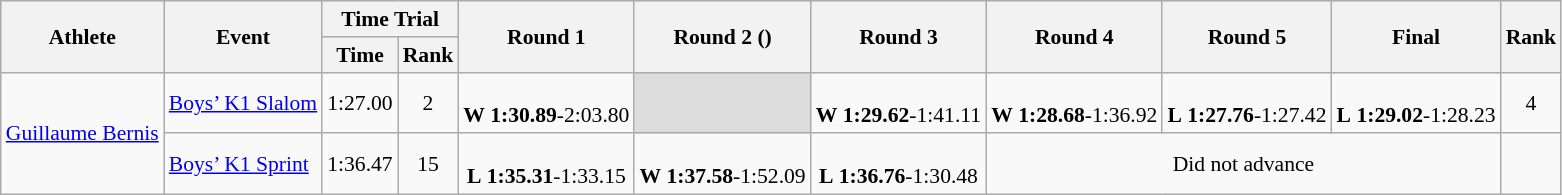<table class="wikitable" border="1" style="font-size:90%">
<tr>
<th rowspan=2>Athlete</th>
<th rowspan=2>Event</th>
<th colspan=2>Time Trial</th>
<th rowspan=2>Round 1</th>
<th rowspan=2>Round 2 ()</th>
<th rowspan=2>Round 3</th>
<th rowspan=2>Round 4</th>
<th rowspan=2>Round 5</th>
<th rowspan=2>Final</th>
<th rowspan=2>Rank</th>
</tr>
<tr>
<th>Time</th>
<th>Rank</th>
</tr>
<tr>
<td rowspan=2><a href='#'>Guillaume Bernis</a></td>
<td><a href='#'>Boys’ K1 Slalom</a></td>
<td align=center>1:27.00</td>
<td align=center>2</td>
<td align=center><br><strong>W</strong> <strong>1:30.89</strong>-2:03.80</td>
<td bgcolor=#DCDCDC></td>
<td align=center><br><strong>W</strong> <strong>1:29.62</strong>-1:41.11</td>
<td align=center><br><strong>W</strong> <strong>1:28.68</strong>-1:36.92</td>
<td align=center><br><strong>L</strong> <strong>1:27.76</strong>-1:27.42</td>
<td align=center><br><strong>L</strong> <strong>1:29.02</strong>-1:28.23</td>
<td align=center>4</td>
</tr>
<tr>
<td><a href='#'>Boys’ K1 Sprint</a></td>
<td align=center>1:36.47</td>
<td align=center>15</td>
<td align=center><br><strong>L</strong> <strong>1:35.31</strong>-1:33.15</td>
<td align=center><br><strong>W</strong> <strong>1:37.58</strong>-1:52.09</td>
<td align=center><br><strong>L</strong> <strong>1:36.76</strong>-1:30.48</td>
<td align=center colspan=3>Did not advance</td>
</tr>
</table>
